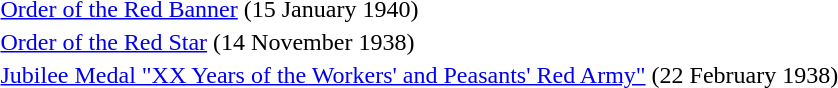<table>
<tr>
<td></td>
<td><a href='#'>Order of the Red Banner</a> (15 January 1940)</td>
</tr>
<tr>
<td></td>
<td><a href='#'>Order of the Red Star</a> (14 November 1938)</td>
</tr>
<tr>
<td></td>
<td><a href='#'>Jubilee Medal "XX Years of the Workers' and Peasants' Red Army"</a> (22 February 1938)</td>
</tr>
<tr>
</tr>
</table>
